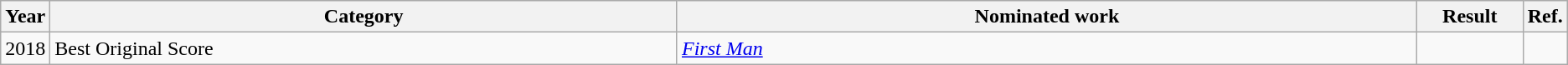<table class=wikitable>
<tr>
<th scope="col" style="width:1em;">Year</th>
<th scope="col" style="width:33em;">Category</th>
<th scope="col" style="width:39em;">Nominated work</th>
<th scope="col" style="width:5em;">Result</th>
<th scope="col" style="width:1em;">Ref.</th>
</tr>
<tr>
<td>2018</td>
<td>Best Original Score</td>
<td><em><a href='#'>First Man</a></em></td>
<td></td>
<td style="text-align:center;"></td>
</tr>
</table>
